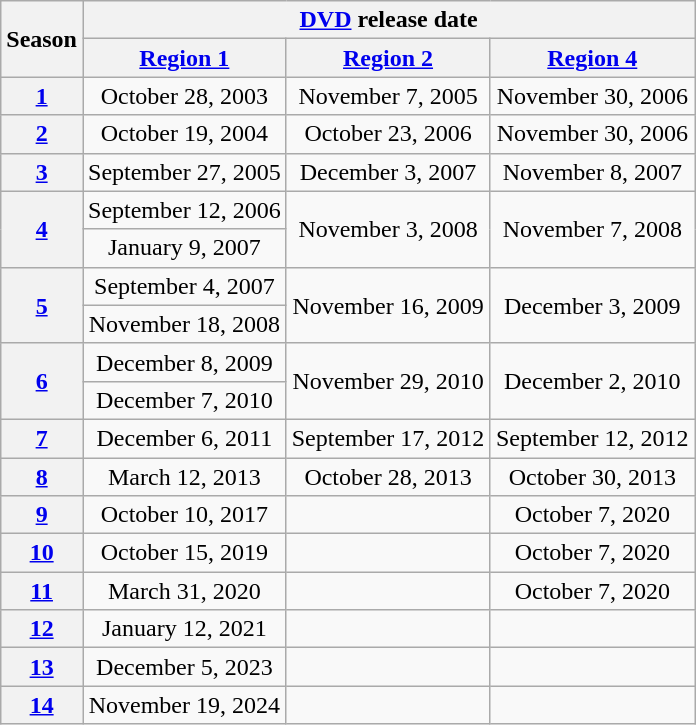<table class="wikitable plainrowheaders" style="text-align:center;">
<tr>
<th rowspan="2" scope="col">Season</th>
<th colspan="3" scope="col"><a href='#'>DVD</a> release date</th>
</tr>
<tr>
<th scope="col"><a href='#'>Region 1</a></th>
<th scope="col"><a href='#'>Region 2</a></th>
<th scope="col"><a href='#'>Region 4</a></th>
</tr>
<tr>
<th scope="row" style="text-align:center"><a href='#'>1</a></th>
<td>October 28, 2003</td>
<td>November 7, 2005</td>
<td>November 30, 2006</td>
</tr>
<tr>
<th scope="row" style="text-align:center"><a href='#'>2</a></th>
<td>October 19, 2004</td>
<td>October 23, 2006</td>
<td>November 30, 2006</td>
</tr>
<tr>
<th scope="row" style="text-align:center"><a href='#'>3</a></th>
<td>September 27, 2005</td>
<td>December 3, 2007</td>
<td style="padding:0 8px;">November 8, 2007</td>
</tr>
<tr>
<th rowspan="2" scope="row" style="text-align:center"><a href='#'>4</a></th>
<td>September 12, 2006</td>
<td rowspan="2">November 3, 2008</td>
<td rowspan="2">November 7, 2008</td>
</tr>
<tr>
<td>January 9, 2007</td>
</tr>
<tr>
<th rowspan="2" scope="row" style="text-align:center"><a href='#'>5</a></th>
<td>September 4, 2007</td>
<td rowspan="2">November 16, 2009</td>
<td rowspan="2">December 3, 2009</td>
</tr>
<tr>
<td>November 18, 2008</td>
</tr>
<tr>
<th rowspan="2" scope="row" style="text-align:center"><a href='#'>6</a></th>
<td>December 8, 2009</td>
<td rowspan="2">November 29, 2010</td>
<td rowspan="2">December 2, 2010</td>
</tr>
<tr>
<td>December 7, 2010</td>
</tr>
<tr>
<th scope="row" style="text-align:center"><a href='#'>7</a></th>
<td>December 6, 2011</td>
<td>September 17, 2012</td>
<td>September 12, 2012</td>
</tr>
<tr>
<th scope="row" style="text-align:center"><a href='#'>8</a></th>
<td>March 12, 2013</td>
<td>October 28, 2013</td>
<td>October 30, 2013</td>
</tr>
<tr>
<th scope="row" style="text-align:center"><a href='#'>9</a></th>
<td>October 10, 2017</td>
<td></td>
<td>October 7, 2020</td>
</tr>
<tr>
<th scope="row" style="text-align:center"><a href='#'>10</a></th>
<td>October 15, 2019</td>
<td></td>
<td>October 7, 2020</td>
</tr>
<tr>
<th scope="row" style="text-align:center"><a href='#'>11</a></th>
<td>March 31, 2020</td>
<td></td>
<td>October 7, 2020</td>
</tr>
<tr>
<th scope="row" style="text-align:center"><a href='#'>12</a></th>
<td>January 12, 2021</td>
<td></td>
<td></td>
</tr>
<tr>
<th scope="row" style="text-align:center"><a href='#'>13</a></th>
<td>December 5, 2023</td>
<td></td>
<td></td>
</tr>
<tr>
<th scope="row" style="text-align:center"><a href='#'>14</a></th>
<td>November 19, 2024</td>
<td></td>
<td></td>
</tr>
</table>
